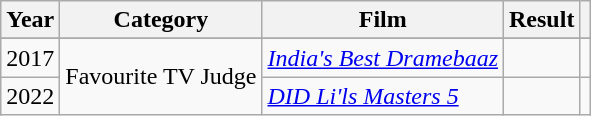<table class="wikitable plainrowheaders">
<tr>
<th>Year</th>
<th>Category</th>
<th>Film</th>
<th>Result</th>
<th></th>
</tr>
<tr>
</tr>
<tr>
<td>2017</td>
<td rowspan="2">Favourite TV Judge</td>
<td><em><a href='#'>India's Best Dramebaaz</a></em></td>
<td></td>
<td></td>
</tr>
<tr>
<td>2022</td>
<td><em><a href='#'>DID Li'ls Masters 5</a></em></td>
<td></td>
<td></td>
</tr>
</table>
